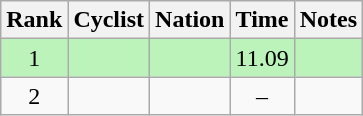<table class="wikitable sortable" style="text-align:center">
<tr>
<th>Rank</th>
<th>Cyclist</th>
<th>Nation</th>
<th>Time</th>
<th>Notes</th>
</tr>
<tr bgcolor=bbf3bb>
<td>1</td>
<td align=left></td>
<td align=left></td>
<td>11.09</td>
<td></td>
</tr>
<tr>
<td>2</td>
<td align=left></td>
<td align=left></td>
<td>–</td>
<td></td>
</tr>
</table>
